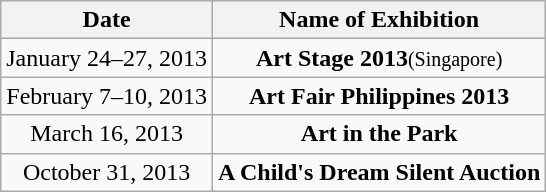<table class="wikitable" style="text-align: center;">
<tr>
<th>Date</th>
<th>Name of Exhibition</th>
</tr>
<tr>
<td>January 24–27, 2013</td>
<td><strong>Art Stage 2013</strong><small>(Singapore)</small></td>
</tr>
<tr>
<td>February 7–10, 2013</td>
<td><strong>Art Fair Philippines 2013</strong></td>
</tr>
<tr>
<td>March 16, 2013</td>
<td><strong>Art in the Park</strong></td>
</tr>
<tr>
<td>October 31, 2013</td>
<td><strong>A Child's Dream Silent Auction</strong></td>
</tr>
</table>
